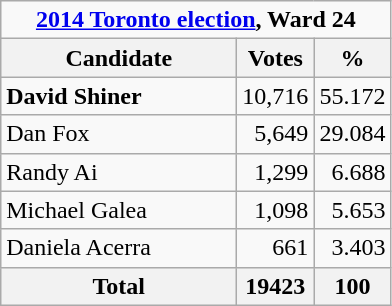<table class="wikitable">
<tr>
<td Colspan="3" align="center"><strong><a href='#'>2014 Toronto election</a>, Ward 24</strong></td>
</tr>
<tr>
<th bgcolor="#DDDDFF" width="150px">Candidate</th>
<th bgcolor="#DDDDFF">Votes</th>
<th bgcolor="#DDDDFF">%</th>
</tr>
<tr>
<td><strong>David Shiner</strong></td>
<td align=right>10,716</td>
<td align=right>55.172</td>
</tr>
<tr>
<td>Dan Fox</td>
<td align=right>5,649</td>
<td align=right>29.084</td>
</tr>
<tr>
<td>Randy Ai</td>
<td align=right>1,299</td>
<td align=right>6.688</td>
</tr>
<tr>
<td>Michael Galea</td>
<td align=right>1,098</td>
<td align=right>5.653</td>
</tr>
<tr>
<td>Daniela Acerra</td>
<td align=right>661</td>
<td align=right>3.403</td>
</tr>
<tr>
<th>Total</th>
<th align="right">19423</th>
<th align="right">100</th>
</tr>
</table>
